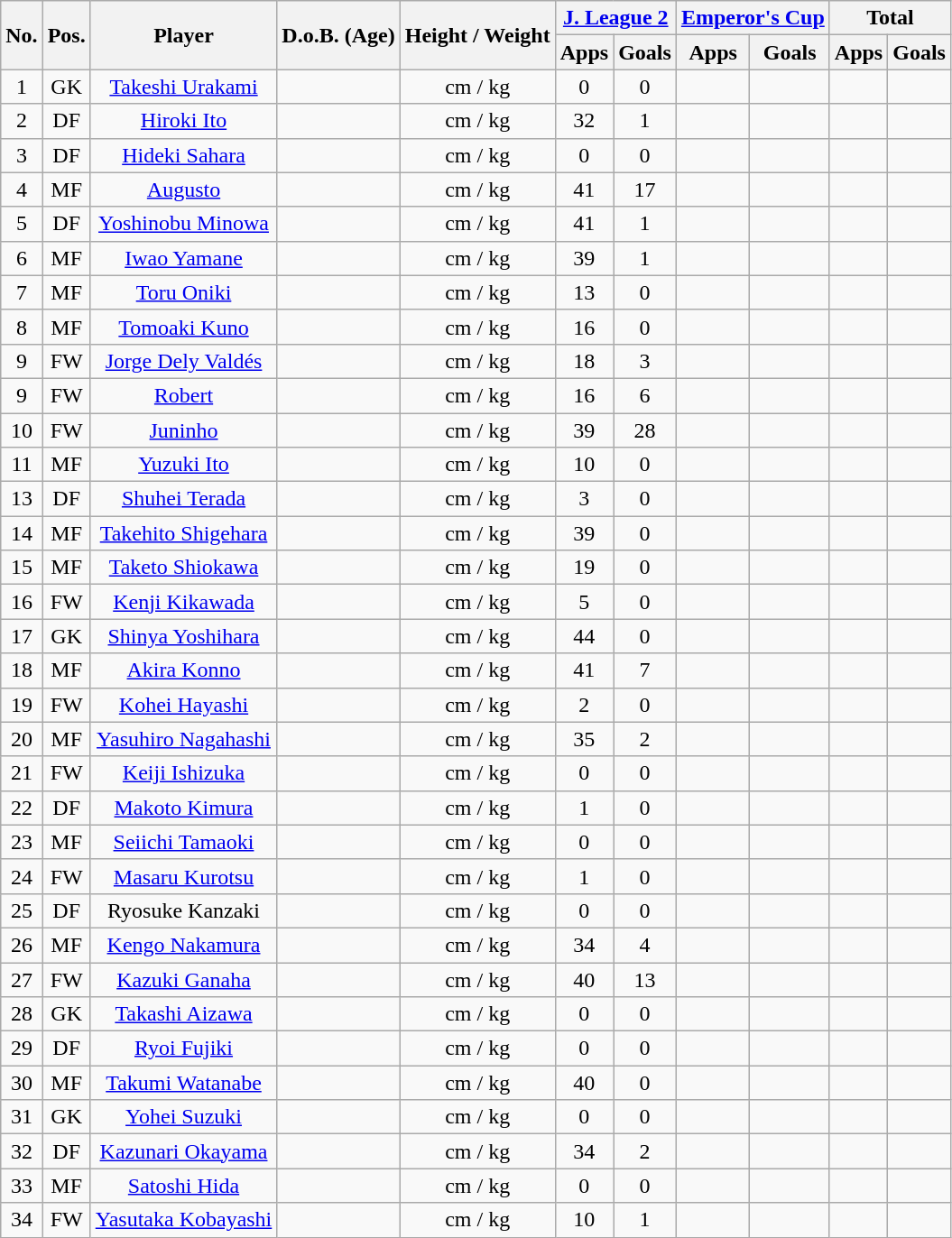<table class="wikitable" style="text-align:center;">
<tr>
<th rowspan="2">No.</th>
<th rowspan="2">Pos.</th>
<th rowspan="2">Player</th>
<th rowspan="2">D.o.B. (Age)</th>
<th rowspan="2">Height / Weight</th>
<th colspan="2"><a href='#'>J. League 2</a></th>
<th colspan="2"><a href='#'>Emperor's Cup</a></th>
<th colspan="2">Total</th>
</tr>
<tr>
<th>Apps</th>
<th>Goals</th>
<th>Apps</th>
<th>Goals</th>
<th>Apps</th>
<th>Goals</th>
</tr>
<tr>
<td>1</td>
<td>GK</td>
<td><a href='#'>Takeshi Urakami</a></td>
<td></td>
<td>cm / kg</td>
<td>0</td>
<td>0</td>
<td></td>
<td></td>
<td></td>
<td></td>
</tr>
<tr>
<td>2</td>
<td>DF</td>
<td><a href='#'>Hiroki Ito</a></td>
<td></td>
<td>cm / kg</td>
<td>32</td>
<td>1</td>
<td></td>
<td></td>
<td></td>
<td></td>
</tr>
<tr>
<td>3</td>
<td>DF</td>
<td><a href='#'>Hideki Sahara</a></td>
<td></td>
<td>cm / kg</td>
<td>0</td>
<td>0</td>
<td></td>
<td></td>
<td></td>
<td></td>
</tr>
<tr>
<td>4</td>
<td>MF</td>
<td><a href='#'>Augusto</a></td>
<td></td>
<td>cm / kg</td>
<td>41</td>
<td>17</td>
<td></td>
<td></td>
<td></td>
<td></td>
</tr>
<tr>
<td>5</td>
<td>DF</td>
<td><a href='#'>Yoshinobu Minowa</a></td>
<td></td>
<td>cm / kg</td>
<td>41</td>
<td>1</td>
<td></td>
<td></td>
<td></td>
<td></td>
</tr>
<tr>
<td>6</td>
<td>MF</td>
<td><a href='#'>Iwao Yamane</a></td>
<td></td>
<td>cm / kg</td>
<td>39</td>
<td>1</td>
<td></td>
<td></td>
<td></td>
<td></td>
</tr>
<tr>
<td>7</td>
<td>MF</td>
<td><a href='#'>Toru Oniki</a></td>
<td></td>
<td>cm / kg</td>
<td>13</td>
<td>0</td>
<td></td>
<td></td>
<td></td>
<td></td>
</tr>
<tr>
<td>8</td>
<td>MF</td>
<td><a href='#'>Tomoaki Kuno</a></td>
<td></td>
<td>cm / kg</td>
<td>16</td>
<td>0</td>
<td></td>
<td></td>
<td></td>
<td></td>
</tr>
<tr>
<td>9</td>
<td>FW</td>
<td><a href='#'>Jorge Dely Valdés</a></td>
<td></td>
<td>cm / kg</td>
<td>18</td>
<td>3</td>
<td></td>
<td></td>
<td></td>
<td></td>
</tr>
<tr>
<td>9</td>
<td>FW</td>
<td><a href='#'>Robert</a></td>
<td></td>
<td>cm / kg</td>
<td>16</td>
<td>6</td>
<td></td>
<td></td>
<td></td>
<td></td>
</tr>
<tr>
<td>10</td>
<td>FW</td>
<td><a href='#'>Juninho</a></td>
<td></td>
<td>cm / kg</td>
<td>39</td>
<td>28</td>
<td></td>
<td></td>
<td></td>
<td></td>
</tr>
<tr>
<td>11</td>
<td>MF</td>
<td><a href='#'>Yuzuki Ito</a></td>
<td></td>
<td>cm / kg</td>
<td>10</td>
<td>0</td>
<td></td>
<td></td>
<td></td>
<td></td>
</tr>
<tr>
<td>13</td>
<td>DF</td>
<td><a href='#'>Shuhei Terada</a></td>
<td></td>
<td>cm / kg</td>
<td>3</td>
<td>0</td>
<td></td>
<td></td>
<td></td>
<td></td>
</tr>
<tr>
<td>14</td>
<td>MF</td>
<td><a href='#'>Takehito Shigehara</a></td>
<td></td>
<td>cm / kg</td>
<td>39</td>
<td>0</td>
<td></td>
<td></td>
<td></td>
<td></td>
</tr>
<tr>
<td>15</td>
<td>MF</td>
<td><a href='#'>Taketo Shiokawa</a></td>
<td></td>
<td>cm / kg</td>
<td>19</td>
<td>0</td>
<td></td>
<td></td>
<td></td>
<td></td>
</tr>
<tr>
<td>16</td>
<td>FW</td>
<td><a href='#'>Kenji Kikawada</a></td>
<td></td>
<td>cm / kg</td>
<td>5</td>
<td>0</td>
<td></td>
<td></td>
<td></td>
<td></td>
</tr>
<tr>
<td>17</td>
<td>GK</td>
<td><a href='#'>Shinya Yoshihara</a></td>
<td></td>
<td>cm / kg</td>
<td>44</td>
<td>0</td>
<td></td>
<td></td>
<td></td>
<td></td>
</tr>
<tr>
<td>18</td>
<td>MF</td>
<td><a href='#'>Akira Konno</a></td>
<td></td>
<td>cm / kg</td>
<td>41</td>
<td>7</td>
<td></td>
<td></td>
<td></td>
<td></td>
</tr>
<tr>
<td>19</td>
<td>FW</td>
<td><a href='#'>Kohei Hayashi</a></td>
<td></td>
<td>cm / kg</td>
<td>2</td>
<td>0</td>
<td></td>
<td></td>
<td></td>
<td></td>
</tr>
<tr>
<td>20</td>
<td>MF</td>
<td><a href='#'>Yasuhiro Nagahashi</a></td>
<td></td>
<td>cm / kg</td>
<td>35</td>
<td>2</td>
<td></td>
<td></td>
<td></td>
<td></td>
</tr>
<tr>
<td>21</td>
<td>FW</td>
<td><a href='#'>Keiji Ishizuka</a></td>
<td></td>
<td>cm / kg</td>
<td>0</td>
<td>0</td>
<td></td>
<td></td>
<td></td>
<td></td>
</tr>
<tr>
<td>22</td>
<td>DF</td>
<td><a href='#'>Makoto Kimura</a></td>
<td></td>
<td>cm / kg</td>
<td>1</td>
<td>0</td>
<td></td>
<td></td>
<td></td>
<td></td>
</tr>
<tr>
<td>23</td>
<td>MF</td>
<td><a href='#'>Seiichi Tamaoki</a></td>
<td></td>
<td>cm / kg</td>
<td>0</td>
<td>0</td>
<td></td>
<td></td>
<td></td>
<td></td>
</tr>
<tr>
<td>24</td>
<td>FW</td>
<td><a href='#'>Masaru Kurotsu</a></td>
<td></td>
<td>cm / kg</td>
<td>1</td>
<td>0</td>
<td></td>
<td></td>
<td></td>
<td></td>
</tr>
<tr>
<td>25</td>
<td>DF</td>
<td>Ryosuke Kanzaki</td>
<td></td>
<td>cm / kg</td>
<td>0</td>
<td>0</td>
<td></td>
<td></td>
<td></td>
<td></td>
</tr>
<tr>
<td>26</td>
<td>MF</td>
<td><a href='#'>Kengo Nakamura</a></td>
<td></td>
<td>cm / kg</td>
<td>34</td>
<td>4</td>
<td></td>
<td></td>
<td></td>
<td></td>
</tr>
<tr>
<td>27</td>
<td>FW</td>
<td><a href='#'>Kazuki Ganaha</a></td>
<td></td>
<td>cm / kg</td>
<td>40</td>
<td>13</td>
<td></td>
<td></td>
<td></td>
<td></td>
</tr>
<tr>
<td>28</td>
<td>GK</td>
<td><a href='#'>Takashi Aizawa</a></td>
<td></td>
<td>cm / kg</td>
<td>0</td>
<td>0</td>
<td></td>
<td></td>
<td></td>
<td></td>
</tr>
<tr>
<td>29</td>
<td>DF</td>
<td><a href='#'>Ryoi Fujiki</a></td>
<td></td>
<td>cm / kg</td>
<td>0</td>
<td>0</td>
<td></td>
<td></td>
<td></td>
<td></td>
</tr>
<tr>
<td>30</td>
<td>MF</td>
<td><a href='#'>Takumi Watanabe</a></td>
<td></td>
<td>cm / kg</td>
<td>40</td>
<td>0</td>
<td></td>
<td></td>
<td></td>
<td></td>
</tr>
<tr>
<td>31</td>
<td>GK</td>
<td><a href='#'>Yohei Suzuki</a></td>
<td></td>
<td>cm / kg</td>
<td>0</td>
<td>0</td>
<td></td>
<td></td>
<td></td>
<td></td>
</tr>
<tr>
<td>32</td>
<td>DF</td>
<td><a href='#'>Kazunari Okayama</a></td>
<td></td>
<td>cm / kg</td>
<td>34</td>
<td>2</td>
<td></td>
<td></td>
<td></td>
<td></td>
</tr>
<tr>
<td>33</td>
<td>MF</td>
<td><a href='#'>Satoshi Hida</a></td>
<td></td>
<td>cm / kg</td>
<td>0</td>
<td>0</td>
<td></td>
<td></td>
<td></td>
<td></td>
</tr>
<tr>
<td>34</td>
<td>FW</td>
<td><a href='#'>Yasutaka Kobayashi</a></td>
<td></td>
<td>cm / kg</td>
<td>10</td>
<td>1</td>
<td></td>
<td></td>
<td></td>
<td></td>
</tr>
</table>
